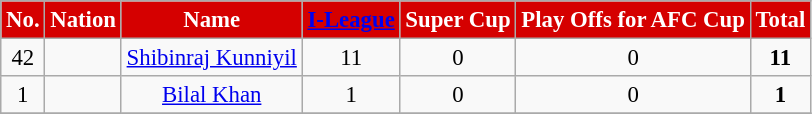<table class="wikitable sortable" style="font-size: 95%; text-align: center;">
<tr>
<th style="background:#d50000; color:white; text-align:center;">No.</th>
<th style="background:#d50000; color:white; text-align:center;">Nation</th>
<th style="background:#d50000; color:white; text-align:center;">Name</th>
<th style="background:#d50000; color:white; text-align:center;"><a href='#'>I-League</a></th>
<th style="background:#d50000; color:white; text-align:center;">Super Cup</th>
<th style="background:#d50000; color:white; text-align:center;">Play Offs for AFC Cup</th>
<th style="background:#d50000; color:white; text-align:center;">Total</th>
</tr>
<tr>
<td>42</td>
<td></td>
<td><a href='#'>Shibinraj Kunniyil</a></td>
<td>11</td>
<td>0</td>
<td>0</td>
<td><strong>11</strong></td>
</tr>
<tr>
<td>1</td>
<td></td>
<td><a href='#'>Bilal Khan</a></td>
<td>1</td>
<td>0</td>
<td>0</td>
<td><strong>1</strong></td>
</tr>
<tr>
</tr>
</table>
